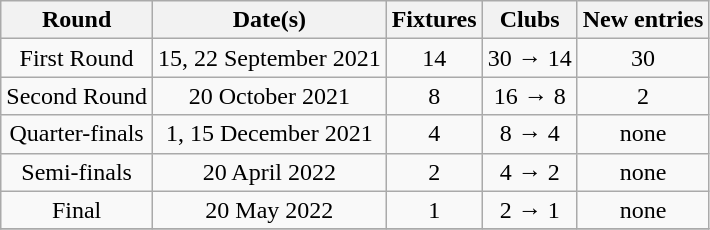<table class="wikitable" style="text-align:center">
<tr>
<th>Round</th>
<th>Date(s)</th>
<th>Fixtures</th>
<th>Clubs</th>
<th>New entries</th>
</tr>
<tr>
<td>First Round</td>
<td>15, 22 September 2021</td>
<td>14</td>
<td>30 → 14</td>
<td>30</td>
</tr>
<tr>
<td>Second Round</td>
<td>20 October 2021</td>
<td>8</td>
<td>16 → 8</td>
<td>2</td>
</tr>
<tr>
<td>Quarter-finals</td>
<td>1, 15 December 2021</td>
<td>4</td>
<td>8 → 4</td>
<td>none</td>
</tr>
<tr>
<td>Semi-finals</td>
<td>20 April 2022</td>
<td>2</td>
<td>4 → 2</td>
<td>none</td>
</tr>
<tr>
<td>Final</td>
<td>20 May 2022</td>
<td>1</td>
<td>2 → 1</td>
<td>none</td>
</tr>
<tr>
</tr>
</table>
